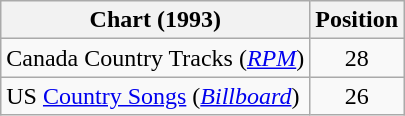<table class="wikitable sortable">
<tr>
<th scope="col">Chart (1993)</th>
<th scope="col">Position</th>
</tr>
<tr>
<td>Canada Country Tracks (<em><a href='#'>RPM</a></em>)</td>
<td align="center">28</td>
</tr>
<tr>
<td>US <a href='#'>Country Songs</a> (<em><a href='#'>Billboard</a></em>)</td>
<td align="center">26</td>
</tr>
</table>
